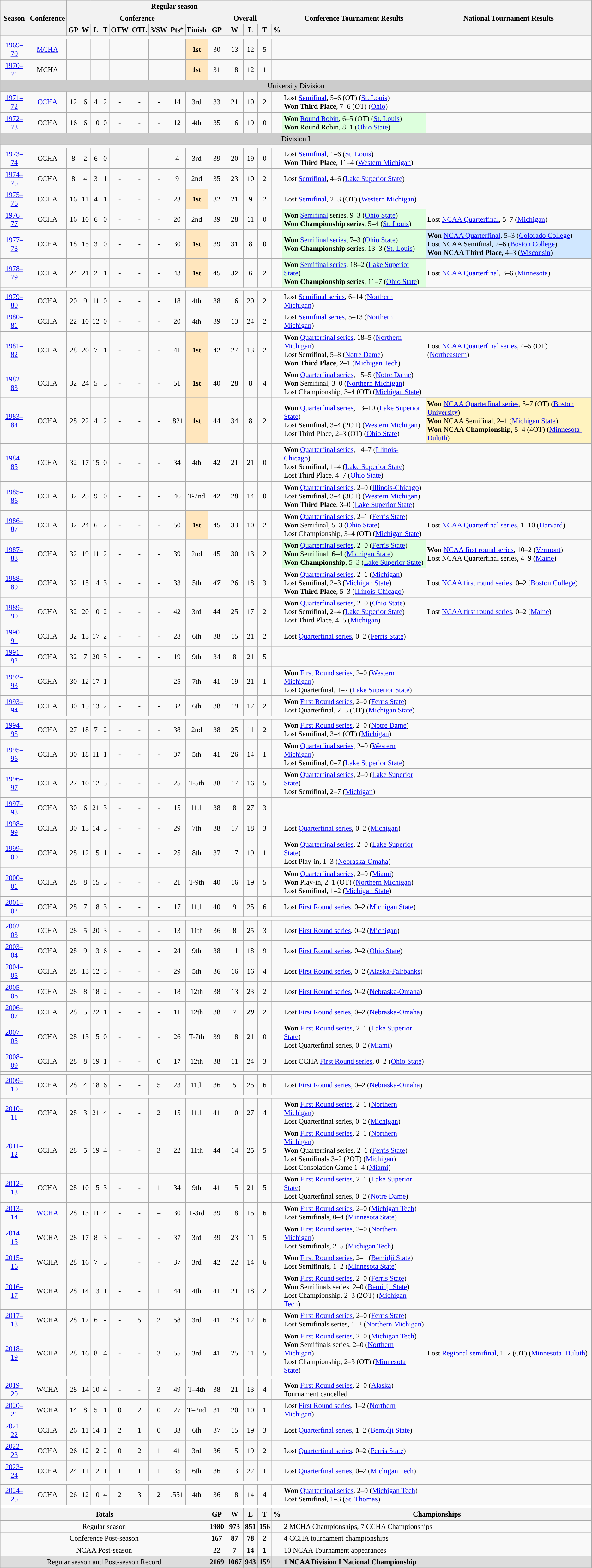<table class="wikitable" style="text-align: center; font-size: 95%">
<tr>
<th rowspan="3">Season</th>
<th rowspan="3">Conference</th>
<th colspan="14">Regular season</th>
<th rowspan="3">Conference Tournament Results</th>
<th rowspan="3">National Tournament Results</th>
</tr>
<tr>
<th colspan="9">Conference</th>
<th colspan="5">Overall</th>
</tr>
<tr>
<th>GP</th>
<th>W</th>
<th>L</th>
<th>T</th>
<th>OTW</th>
<th>OTL</th>
<th>3/SW</th>
<th>Pts*</th>
<th>Finish</th>
<th>GP</th>
<th>W</th>
<th>L</th>
<th>T</th>
<th>%</th>
</tr>
<tr>
<td><a href='#'></a> </td>
</tr>
<tr>
<td><a href='#'>1969–70</a></td>
<td><a href='#'>MCHA</a></td>
<td></td>
<td></td>
<td></td>
<td></td>
<td></td>
<td></td>
<td></td>
<td></td>
<td style="background: #FFE6BD;"><strong>1st</strong></td>
<td>30</td>
<td>13</td>
<td>12</td>
<td>5</td>
<td></td>
<td align="left"></td>
<td align="left"></td>
</tr>
<tr>
<td><a href='#'>1970–71</a></td>
<td>MCHA</td>
<td></td>
<td></td>
<td></td>
<td></td>
<td></td>
<td></td>
<td></td>
<td></td>
<td style="background: #FFE6BD;"><strong>1st</strong></td>
<td>31</td>
<td>18</td>
<td>12</td>
<td>1</td>
<td></td>
<td align="left"></td>
<td align="left"></td>
</tr>
<tr>
<td style="background:#cccccc;" colspan="18">University Division</td>
</tr>
<tr>
<td><a href='#'>1971–72</a></td>
<td><a href='#'>CCHA</a></td>
<td>12</td>
<td>6</td>
<td>4</td>
<td>2</td>
<td>-</td>
<td>-</td>
<td>-</td>
<td>14</td>
<td>3rd</td>
<td>33</td>
<td>21</td>
<td>10</td>
<td>2</td>
<td></td>
<td align="left">Lost <a href='#'>Semifinal</a>, 5–6 (OT) (<a href='#'>St. Louis</a>)<br><strong>Won Third Place</strong>, 7–6 (OT) (<a href='#'>Ohio</a>)</td>
<td align="left"></td>
</tr>
<tr>
<td><a href='#'>1972–73</a></td>
<td>CCHA</td>
<td>16</td>
<td>6</td>
<td>10</td>
<td>0</td>
<td>-</td>
<td>-</td>
<td>-</td>
<td>12</td>
<td>4th</td>
<td>35</td>
<td>16</td>
<td>19</td>
<td>0</td>
<td></td>
<td align="left" style="background: #ddffdd;"><strong>Won</strong> <a href='#'>Round Robin</a>, 6–5 (OT) (<a href='#'>St. Louis</a>)<br> <strong>Won</strong> Round Robin, 8–1 (<a href='#'>Ohio State</a>)</td>
<td align="left"></td>
</tr>
<tr>
<td style="background:#cccccc;" colspan="18">Division I</td>
</tr>
<tr>
<td><a href='#'></a> </td>
</tr>
<tr>
<td><a href='#'>1973–74</a></td>
<td>CCHA</td>
<td>8</td>
<td>2</td>
<td>6</td>
<td>0</td>
<td>-</td>
<td>-</td>
<td>-</td>
<td>4</td>
<td>3rd</td>
<td>39</td>
<td>20</td>
<td>19</td>
<td>0</td>
<td></td>
<td align="left">Lost <a href='#'>Semifinal</a>, 1–6 (<a href='#'>St. Louis</a>)<br><strong>Won Third Place</strong>, 11–4 (<a href='#'>Western Michigan</a>)</td>
<td align="left"></td>
</tr>
<tr>
<td><a href='#'>1974–75</a></td>
<td>CCHA</td>
<td>8</td>
<td>4</td>
<td>3</td>
<td>1</td>
<td>-</td>
<td>-</td>
<td>-</td>
<td>9</td>
<td>2nd</td>
<td>35</td>
<td>23</td>
<td>10</td>
<td>2</td>
<td></td>
<td align="left">Lost <a href='#'>Semifinal</a>, 4–6 (<a href='#'>Lake Superior State</a>)</td>
<td align="left"></td>
</tr>
<tr>
<td><a href='#'>1975–76</a></td>
<td>CCHA</td>
<td>16</td>
<td>11</td>
<td>4</td>
<td>1</td>
<td>-</td>
<td>-</td>
<td>-</td>
<td>23</td>
<td style="background: #FFE6BD;"><strong>1st</strong></td>
<td>32</td>
<td>21</td>
<td>9</td>
<td>2</td>
<td></td>
<td align="left">Lost <a href='#'>Semifinal</a>, 2–3 (OT) (<a href='#'>Western Michigan</a>)</td>
<td align="left"></td>
</tr>
<tr>
<td><a href='#'>1976–77</a></td>
<td>CCHA</td>
<td>16</td>
<td>10</td>
<td>6</td>
<td>0</td>
<td>-</td>
<td>-</td>
<td>-</td>
<td>20</td>
<td>2nd</td>
<td>39</td>
<td>28</td>
<td>11</td>
<td>0</td>
<td></td>
<td align="left" style="background: #ddffdd;"><strong>Won</strong> <a href='#'>Semifinal</a> series, 9–3 (<a href='#'>Ohio State</a>)<br><strong>Won Championship series</strong>, 5–4 (<a href='#'>St. Louis</a>)</td>
<td align="left">Lost <a href='#'>NCAA Quarterfinal</a>, 5–7 (<a href='#'>Michigan</a>)</td>
</tr>
<tr>
<td><a href='#'>1977–78</a></td>
<td>CCHA</td>
<td>18</td>
<td>15</td>
<td>3</td>
<td>0</td>
<td>-</td>
<td>-</td>
<td>-</td>
<td>30</td>
<td style="background: #FFE6BD;"><strong>1st</strong></td>
<td>39</td>
<td>31</td>
<td>8</td>
<td>0</td>
<td></td>
<td align="left" style="background: #ddffdd;"><strong>Won</strong> <a href='#'>Semifinal series</a>, 7–3 (<a href='#'>Ohio State</a>)<br><strong>Won Championship series</strong>, 13–3 (<a href='#'>St. Louis</a>)</td>
<td align="left" style="background: #D0E7FF;"><strong>Won</strong> <a href='#'>NCAA Quarterfinal</a>, 5–3 (<a href='#'>Colorado College</a>)<br>Lost NCAA Semifinal, 2–6 (<a href='#'>Boston College</a>)<br><strong>Won NCAA Third Place</strong>, 4–3 (<a href='#'>Wisconsin</a>)</td>
</tr>
<tr>
<td><a href='#'>1978–79</a></td>
<td>CCHA</td>
<td>24</td>
<td>21</td>
<td>2</td>
<td>1</td>
<td>-</td>
<td>-</td>
<td>-</td>
<td>43</td>
<td style="background: #FFE6BD;"><strong>1st</strong></td>
<td>45</td>
<td><strong><em>37</em></strong></td>
<td>6</td>
<td>2</td>
<td><strong><em></em></strong></td>
<td align="left" style="background: #ddffdd;"><strong>Won</strong> <a href='#'>Semifinal series</a>, 18–2 (<a href='#'>Lake Superior State</a>)<br> <strong>Won Championship series</strong>, 11–7 (<a href='#'>Ohio State</a>)</td>
<td align="left">Lost <a href='#'>NCAA Quarterfinal</a>, 3–6 (<a href='#'>Minnesota</a>)</td>
</tr>
<tr>
<td><a href='#'></a> </td>
</tr>
<tr>
<td><a href='#'>1979–80</a></td>
<td>CCHA</td>
<td>20</td>
<td>9</td>
<td>11</td>
<td>0</td>
<td>-</td>
<td>-</td>
<td>-</td>
<td>18</td>
<td>4th</td>
<td>38</td>
<td>16</td>
<td>20</td>
<td>2</td>
<td></td>
<td align="left">Lost <a href='#'>Semifinal series</a>, 6–14 (<a href='#'>Northern Michigan</a>)</td>
<td align="left"></td>
</tr>
<tr>
<td><a href='#'>1980–81</a></td>
<td>CCHA</td>
<td>22</td>
<td>10</td>
<td>12</td>
<td>0</td>
<td>-</td>
<td>-</td>
<td>-</td>
<td>20</td>
<td>4th</td>
<td>39</td>
<td>13</td>
<td>24</td>
<td>2</td>
<td></td>
<td align="left">Lost <a href='#'>Semifinal series</a>, 5–13 (<a href='#'>Northern Michigan</a>)</td>
<td align="left"></td>
</tr>
<tr>
<td><a href='#'>1981–82</a></td>
<td>CCHA</td>
<td>28</td>
<td>20</td>
<td>7</td>
<td>1</td>
<td>-</td>
<td>-</td>
<td>-</td>
<td>41</td>
<td style="background: #FFE6BD;"><strong>1st</strong></td>
<td>42</td>
<td>27</td>
<td>13</td>
<td>2</td>
<td></td>
<td align="left"><strong>Won</strong> <a href='#'>Quarterfinal series</a>, 18–5 (<a href='#'>Northern Michigan</a>)<br>Lost Semifinal, 5–8 (<a href='#'>Notre Dame</a>)<br><strong>Won Third Place</strong>, 2–1 (<a href='#'>Michigan Tech</a>)</td>
<td align="left">Lost <a href='#'>NCAA Quarterfinal series</a>, 4–5 (OT) (<a href='#'>Northeastern</a>)</td>
</tr>
<tr>
<td><a href='#'>1982–83</a></td>
<td>CCHA</td>
<td>32</td>
<td>24</td>
<td>5</td>
<td>3</td>
<td>-</td>
<td>-</td>
<td>-</td>
<td>51</td>
<td style="background: #FFE6BD;"><strong>1st</strong></td>
<td>40</td>
<td>28</td>
<td>8</td>
<td>4</td>
<td></td>
<td align="left"><strong>Won</strong> <a href='#'>Quarterfinal series</a>, 15–5 (<a href='#'>Notre Dame</a>)<br><strong>Won</strong> Semifinal, 3–0 (<a href='#'>Northern Michigan</a>)<br>Lost Championship, 3–4 (OT) (<a href='#'>Michigan State</a>)</td>
<td align="left"></td>
</tr>
<tr>
<td><a href='#'>1983–84</a></td>
<td>CCHA</td>
<td>28</td>
<td>22</td>
<td>4</td>
<td>2</td>
<td>-</td>
<td>-</td>
<td>-</td>
<td>.821</td>
<td style="background: #FFE6BD;"><strong>1st</strong></td>
<td>44</td>
<td>34</td>
<td>8</td>
<td>2</td>
<td></td>
<td align="left"><strong>Won</strong> <a href='#'>Quarterfinal series</a>, 13–10 (<a href='#'>Lake Superior State</a>)<br> Lost Semifinal, 3–4 (2OT) (<a href='#'>Western Michigan</a>)<br> Lost Third Place, 2–3 (OT) (<a href='#'>Ohio State</a>)</td>
<td align="left" style="background: #FFF3BF;"><strong>Won</strong> <a href='#'>NCAA Quarterfinal series</a>, 8–7 (OT) (<a href='#'>Boston University</a>)<br> <strong>Won</strong> NCAA Semifinal, 2–1 (<a href='#'>Michigan State</a>)<br> <strong>Won NCAA Championship</strong>, 5–4 (4OT) (<a href='#'>Minnesota-Duluth</a>)</td>
</tr>
<tr>
<td><a href='#'>1984–85</a></td>
<td>CCHA</td>
<td>32</td>
<td>17</td>
<td>15</td>
<td>0</td>
<td>-</td>
<td>-</td>
<td>-</td>
<td>34</td>
<td>4th</td>
<td>42</td>
<td>21</td>
<td>21</td>
<td>0</td>
<td></td>
<td align="left"><strong>Won</strong> <a href='#'>Quarterfinal series</a>, 14–7 (<a href='#'>Illinois-Chicago</a>)<br>Lost Semifinal, 1–4 (<a href='#'>Lake Superior State</a>)<br>Lost Third Place, 4–7 (<a href='#'>Ohio State</a>)</td>
<td align="left"></td>
</tr>
<tr>
<td><a href='#'>1985–86</a></td>
<td>CCHA</td>
<td>32</td>
<td>23</td>
<td>9</td>
<td>0</td>
<td>-</td>
<td>-</td>
<td>-</td>
<td>46</td>
<td>T-2nd</td>
<td>42</td>
<td>28</td>
<td>14</td>
<td>0</td>
<td></td>
<td align="left"><strong>Won</strong> <a href='#'>Quarterfinal series</a>, 2–0 (<a href='#'>Illinois-Chicago</a>)<br>Lost Semifinal, 3–4 (3OT) (<a href='#'>Western Michigan</a>)<br><strong>Won Third Place</strong>, 3–0 (<a href='#'>Lake Superior State</a>)</td>
<td align="left"></td>
</tr>
<tr>
<td><a href='#'>1986–87</a></td>
<td>CCHA</td>
<td>32</td>
<td>24</td>
<td>6</td>
<td>2</td>
<td>-</td>
<td>-</td>
<td>-</td>
<td>50</td>
<td style="background: #FFE6BD;"><strong>1st</strong></td>
<td>45</td>
<td>33</td>
<td>10</td>
<td>2</td>
<td></td>
<td align="left"><strong>Won</strong> <a href='#'>Quarterfinal series</a>, 2–1 (<a href='#'>Ferris State</a>)<br><strong>Won</strong> Semifinal, 5–3 (<a href='#'>Ohio State</a>)<br>Lost Championship, 3–4 (OT) (<a href='#'>Michigan State</a>)</td>
<td align="left">Lost <a href='#'>NCAA Quarterfinal series</a>, 1–10 (<a href='#'>Harvard</a>)</td>
</tr>
<tr>
<td><a href='#'>1987–88</a></td>
<td>CCHA</td>
<td>32</td>
<td>19</td>
<td>11</td>
<td>2</td>
<td>-</td>
<td>-</td>
<td>-</td>
<td>39</td>
<td>2nd</td>
<td>45</td>
<td>30</td>
<td>13</td>
<td>2</td>
<td></td>
<td align="left" style="background: #ddffdd;"><strong>Won</strong> <a href='#'>Quarterfinal series</a>, 2–0 (<a href='#'>Ferris State</a>)<br><strong>Won</strong> Semifinal, 6–4 (<a href='#'>Michigan State</a>)<br><strong>Won Championship</strong>, 5–3 (<a href='#'>Lake Superior State</a>)</td>
<td align="left"><strong>Won</strong> <a href='#'>NCAA first round series</a>, 10–2 (<a href='#'>Vermont</a>)<br>Lost NCAA Quarterfinal series, 4–9 (<a href='#'>Maine</a>)</td>
</tr>
<tr>
<td><a href='#'>1988–89</a></td>
<td>CCHA</td>
<td>32</td>
<td>15</td>
<td>14</td>
<td>3</td>
<td>-</td>
<td>-</td>
<td>-</td>
<td>33</td>
<td>5th</td>
<td><strong><em>47</em></strong></td>
<td>26</td>
<td>18</td>
<td>3</td>
<td></td>
<td align="left"><strong>Won</strong> <a href='#'>Quarterfinal series</a>, 2–1 (<a href='#'>Michigan</a>)<br> Lost Semifinal, 2–3 (<a href='#'>Michigan State</a>)<br><strong>Won Third Place</strong>, 5–3 (<a href='#'>Illinois-Chicago</a>)</td>
<td align="left">Lost <a href='#'>NCAA first round series</a>, 0–2 (<a href='#'>Boston College</a>)</td>
</tr>
<tr>
<td><a href='#'>1989–90</a></td>
<td>CCHA</td>
<td>32</td>
<td>20</td>
<td>10</td>
<td>2</td>
<td>-</td>
<td>-</td>
<td>-</td>
<td>42</td>
<td>3rd</td>
<td>44</td>
<td>25</td>
<td>17</td>
<td>2</td>
<td></td>
<td align="left"><strong>Won</strong> <a href='#'>Quarterfinal series</a>, 2–0 (<a href='#'>Ohio State</a>)<br>Lost Semifinal, 2–4 (<a href='#'>Lake Superior State</a>)<br>Lost Third Place, 4–5 (<a href='#'>Michigan</a>)</td>
<td align="left">Lost <a href='#'>NCAA first round series</a>, 0–2 (<a href='#'>Maine</a>)</td>
</tr>
<tr>
<td><a href='#'>1990–91</a></td>
<td>CCHA</td>
<td>32</td>
<td>13</td>
<td>17</td>
<td>2</td>
<td>-</td>
<td>-</td>
<td>-</td>
<td>28</td>
<td>6th</td>
<td>38</td>
<td>15</td>
<td>21</td>
<td>2</td>
<td></td>
<td align="left">Lost <a href='#'>Quarterfinal series</a>, 0–2 (<a href='#'>Ferris State</a>)</td>
<td align="left"></td>
</tr>
<tr>
<td><a href='#'>1991–92</a></td>
<td>CCHA</td>
<td>32</td>
<td>7</td>
<td>20</td>
<td>5</td>
<td>-</td>
<td>-</td>
<td>-</td>
<td>19</td>
<td>9th</td>
<td>34</td>
<td>8</td>
<td>21</td>
<td>5</td>
<td></td>
<td align="left"></td>
<td align="left"></td>
</tr>
<tr>
<td><a href='#'>1992–93</a></td>
<td>CCHA</td>
<td>30</td>
<td>12</td>
<td>17</td>
<td>1</td>
<td>-</td>
<td>-</td>
<td>-</td>
<td>25</td>
<td>7th</td>
<td>41</td>
<td>19</td>
<td>21</td>
<td>1</td>
<td></td>
<td align="left"><strong>Won</strong> <a href='#'>First Round series</a>, 2–0 (<a href='#'>Western Michigan</a>)<br>Lost Quarterfinal, 1–7 (<a href='#'>Lake Superior State</a>)</td>
<td align="left"></td>
</tr>
<tr>
<td><a href='#'>1993–94</a></td>
<td>CCHA</td>
<td>30</td>
<td>15</td>
<td>13</td>
<td>2</td>
<td>-</td>
<td>-</td>
<td>-</td>
<td>32</td>
<td>6th</td>
<td>38</td>
<td>19</td>
<td>17</td>
<td>2</td>
<td></td>
<td align="left"><strong>Won</strong> <a href='#'>First Round series</a>, 2–0 (<a href='#'>Ferris State</a>)<br>Lost Quarterfinal, 2–3 (OT) (<a href='#'>Michigan State</a>)</td>
<td align="left"></td>
</tr>
<tr>
<td><a href='#'></a> </td>
</tr>
<tr>
<td><a href='#'>1994–95</a></td>
<td>CCHA</td>
<td>27</td>
<td>18</td>
<td>7</td>
<td>2</td>
<td>-</td>
<td>-</td>
<td>-</td>
<td>38</td>
<td>2nd</td>
<td>38</td>
<td>25</td>
<td>11</td>
<td>2</td>
<td></td>
<td align="left"><strong>Won</strong> <a href='#'>First Round series</a>, 2–0 (<a href='#'>Notre Dame</a>)<br>Lost Semifinal, 3–4 (OT) (<a href='#'>Michigan</a>)</td>
<td align="left"></td>
</tr>
<tr>
<td><a href='#'>1995–96</a></td>
<td>CCHA</td>
<td>30</td>
<td>18</td>
<td>11</td>
<td>1</td>
<td>-</td>
<td>-</td>
<td>-</td>
<td>37</td>
<td>5th</td>
<td>41</td>
<td>26</td>
<td>14</td>
<td>1</td>
<td></td>
<td align="left"><strong>Won</strong> <a href='#'>Quarterfinal series</a>, 2–0 (<a href='#'>Western Michigan</a>)<br>Lost Semifinal, 0–7 (<a href='#'>Lake Superior State</a>)</td>
<td align="left"></td>
</tr>
<tr>
<td><a href='#'>1996–97</a></td>
<td>CCHA</td>
<td>27</td>
<td>10</td>
<td>12</td>
<td>5</td>
<td>-</td>
<td>-</td>
<td>-</td>
<td>25</td>
<td>T-5th</td>
<td>38</td>
<td>17</td>
<td>16</td>
<td>5</td>
<td></td>
<td align="left"><strong>Won</strong> <a href='#'>Quarterfinal series</a>, 2–0 (<a href='#'>Lake Superior State</a>)<br>Lost Semifinal, 2–7 (<a href='#'>Michigan</a>)</td>
<td align="left"></td>
</tr>
<tr>
<td><a href='#'>1997–98</a></td>
<td>CCHA</td>
<td>30</td>
<td>6</td>
<td>21</td>
<td>3</td>
<td>-</td>
<td>-</td>
<td>-</td>
<td>15</td>
<td>11th</td>
<td>38</td>
<td>8</td>
<td>27</td>
<td>3</td>
<td></td>
<td align="left"></td>
<td align="left"></td>
</tr>
<tr>
<td><a href='#'>1998–99</a></td>
<td>CCHA</td>
<td>30</td>
<td>13</td>
<td>14</td>
<td>3</td>
<td>-</td>
<td>-</td>
<td>-</td>
<td>29</td>
<td>7th</td>
<td>38</td>
<td>17</td>
<td>18</td>
<td>3</td>
<td></td>
<td align="left">Lost <a href='#'>Quarterfinal series</a>, 0–2 (<a href='#'>Michigan</a>)</td>
<td align="left"></td>
</tr>
<tr>
<td><a href='#'>1999–00</a></td>
<td>CCHA</td>
<td>28</td>
<td>12</td>
<td>15</td>
<td>1</td>
<td>-</td>
<td>-</td>
<td>-</td>
<td>25</td>
<td>8th</td>
<td>37</td>
<td>17</td>
<td>19</td>
<td>1</td>
<td></td>
<td align="left"><strong>Won</strong> <a href='#'>Quarterfinal series</a>, 2–0 (<a href='#'>Lake Superior State</a>)<br>Lost Play-in, 1–3 (<a href='#'>Nebraska-Omaha</a>)</td>
<td align="left"></td>
</tr>
<tr>
<td><a href='#'>2000–01</a></td>
<td>CCHA</td>
<td>28</td>
<td>8</td>
<td>15</td>
<td>5</td>
<td>-</td>
<td>-</td>
<td>-</td>
<td>21</td>
<td>T-9th</td>
<td>40</td>
<td>16</td>
<td>19</td>
<td>5</td>
<td></td>
<td align="left"><strong>Won</strong> <a href='#'>Quarterfinal series</a>, 2–0 (<a href='#'>Miami</a>)<br><strong>Won</strong> Play-in, 2–1 (OT) (<a href='#'>Northern Michigan</a>)<br>Lost Semifinal, 1–2 (<a href='#'>Michigan State</a>)</td>
<td align="left"></td>
</tr>
<tr>
<td><a href='#'>2001–02</a></td>
<td>CCHA</td>
<td>28</td>
<td>7</td>
<td>18</td>
<td>3</td>
<td>-</td>
<td>-</td>
<td>-</td>
<td>17</td>
<td>11th</td>
<td>40</td>
<td>9</td>
<td>25</td>
<td>6</td>
<td></td>
<td align="left">Lost <a href='#'>First Round series</a>, 0–2 (<a href='#'>Michigan State</a>)</td>
<td align="left"></td>
</tr>
<tr>
<td><a href='#'></a> </td>
</tr>
<tr>
<td><a href='#'>2002–03</a></td>
<td>CCHA</td>
<td>28</td>
<td>5</td>
<td>20</td>
<td>3</td>
<td>-</td>
<td>-</td>
<td>-</td>
<td>13</td>
<td>11th</td>
<td>36</td>
<td>8</td>
<td>25</td>
<td>3</td>
<td></td>
<td align="left">Lost <a href='#'>First Round series</a>, 0–2 (<a href='#'>Michigan</a>)</td>
<td align="left"></td>
</tr>
<tr>
<td><a href='#'>2003–04</a></td>
<td>CCHA</td>
<td>28</td>
<td>9</td>
<td>13</td>
<td>6</td>
<td>-</td>
<td>-</td>
<td>-</td>
<td>24</td>
<td>9th</td>
<td>38</td>
<td>11</td>
<td>18</td>
<td>9</td>
<td></td>
<td align="left">Lost <a href='#'>First Round series</a>, 0–2 (<a href='#'>Ohio State</a>)</td>
<td align="left"></td>
</tr>
<tr>
<td><a href='#'>2004–05</a></td>
<td>CCHA</td>
<td>28</td>
<td>13</td>
<td>12</td>
<td>3</td>
<td>-</td>
<td>-</td>
<td>-</td>
<td>29</td>
<td>5th</td>
<td>36</td>
<td>16</td>
<td>16</td>
<td>4</td>
<td></td>
<td align="left">Lost <a href='#'>First Round series</a>, 0–2 (<a href='#'>Alaska-Fairbanks</a>)</td>
<td align="left"></td>
</tr>
<tr>
<td><a href='#'>2005–06</a></td>
<td>CCHA</td>
<td>28</td>
<td>8</td>
<td>18</td>
<td>2</td>
<td>-</td>
<td>-</td>
<td>-</td>
<td>18</td>
<td>12th</td>
<td>38</td>
<td>13</td>
<td>23</td>
<td>2</td>
<td></td>
<td align="left">Lost <a href='#'>First Round series</a>, 0–2 (<a href='#'>Nebraska-Omaha</a>)</td>
<td align="left"></td>
</tr>
<tr>
<td><a href='#'>2006–07</a></td>
<td>CCHA</td>
<td>28</td>
<td>5</td>
<td>22</td>
<td>1</td>
<td>-</td>
<td>-</td>
<td>-</td>
<td>11</td>
<td>12th</td>
<td>38</td>
<td>7</td>
<td><strong><em>29</em></strong></td>
<td>2</td>
<td></td>
<td align="left">Lost <a href='#'>First Round series</a>, 0–2 (<a href='#'>Nebraska-Omaha</a>)</td>
<td align="left"></td>
</tr>
<tr>
<td><a href='#'>2007–08</a></td>
<td>CCHA</td>
<td>28</td>
<td>13</td>
<td>15</td>
<td>0</td>
<td>-</td>
<td>-</td>
<td>-</td>
<td>26</td>
<td>T-7th</td>
<td>39</td>
<td>18</td>
<td>21</td>
<td>0</td>
<td></td>
<td align="left"><strong>Won</strong> <a href='#'>First Round series</a>, 2–1 (<a href='#'>Lake Superior State</a>)<br>Lost Quarterfinal series, 0–2 (<a href='#'>Miami</a>)</td>
<td align="left"></td>
</tr>
<tr>
<td><a href='#'>2008–09</a></td>
<td>CCHA</td>
<td>28</td>
<td>8</td>
<td>19</td>
<td>1</td>
<td>-</td>
<td>-</td>
<td>0</td>
<td>17</td>
<td>12th</td>
<td>38</td>
<td>11</td>
<td>24</td>
<td>3</td>
<td></td>
<td align="left">Lost CCHA <a href='#'>First Round series</a>, 0–2 (<a href='#'>Ohio State</a>)</td>
<td align="left"></td>
</tr>
<tr>
<td><a href='#'></a> </td>
</tr>
<tr>
<td><a href='#'>2009–10</a></td>
<td>CCHA</td>
<td>28</td>
<td>4</td>
<td>18</td>
<td>6</td>
<td>-</td>
<td>-</td>
<td>5</td>
<td>23</td>
<td>11th</td>
<td>36</td>
<td>5</td>
<td>25</td>
<td>6</td>
<td></td>
<td align="left">Lost <a href='#'>First Round series</a>, 0–2 (<a href='#'>Nebraska-Omaha</a>)</td>
<td align="left"></td>
</tr>
<tr>
<td><a href='#'></a> </td>
</tr>
<tr>
<td><a href='#'>2010–11</a></td>
<td>CCHA</td>
<td>28</td>
<td>3</td>
<td>21</td>
<td>4</td>
<td>-</td>
<td>-</td>
<td>2</td>
<td>15</td>
<td>11th</td>
<td>41</td>
<td>10</td>
<td>27</td>
<td>4</td>
<td></td>
<td align="left"><strong>Won</strong> <a href='#'>First Round series</a>, 2–1 (<a href='#'>Northern Michigan</a>)<br>Lost Quarterfinal series, 0–2 (<a href='#'>Michigan</a>)</td>
<td align="left"></td>
</tr>
<tr>
<td><a href='#'>2011–12</a></td>
<td>CCHA</td>
<td>28</td>
<td>5</td>
<td>19</td>
<td>4</td>
<td>-</td>
<td>-</td>
<td>3</td>
<td>22</td>
<td>11th</td>
<td>44</td>
<td>14</td>
<td>25</td>
<td>5</td>
<td></td>
<td align="left"><strong>Won</strong> <a href='#'>First Round series</a>, 2–1 (<a href='#'>Northern Michigan</a>)<br><strong>Won</strong> Quarterfinal series, 2–1 (<a href='#'>Ferris State</a>)<br>Lost Semifinals 3–2 (2OT) (<a href='#'>Michigan</a>)<br>Lost Consolation Game 1–4 (<a href='#'>Miami</a>)</td>
<td align="left"></td>
</tr>
<tr>
<td><a href='#'>2012–13</a></td>
<td>CCHA</td>
<td>28</td>
<td>10</td>
<td>15</td>
<td>3</td>
<td>-</td>
<td>-</td>
<td>1</td>
<td>34</td>
<td>9th</td>
<td>41</td>
<td>15</td>
<td>21</td>
<td>5</td>
<td></td>
<td align="left"><strong>Won</strong> <a href='#'>First Round series</a>, 2–1 (<a href='#'>Lake Superior State</a>)<br>Lost Quarterfinal series, 0–2 (<a href='#'>Notre Dame</a>)</td>
<td align="left"></td>
</tr>
<tr>
<td><a href='#'>2013–14</a></td>
<td><a href='#'>WCHA</a></td>
<td>28</td>
<td>13</td>
<td>11</td>
<td>4</td>
<td>-</td>
<td>-</td>
<td>–</td>
<td>30</td>
<td>T-3rd</td>
<td>39</td>
<td>18</td>
<td>15</td>
<td>6</td>
<td></td>
<td align="left"><strong>Won</strong> <a href='#'>First Round series</a>, 2–0 (<a href='#'>Michigan Tech</a>)<br>Lost Semifinals, 0–4 (<a href='#'>Minnesota State</a>)</td>
<td align="left"></td>
</tr>
<tr>
<td><a href='#'>2014–15</a></td>
<td>WCHA</td>
<td>28</td>
<td>17</td>
<td>8</td>
<td>3</td>
<td>–</td>
<td>-</td>
<td>-</td>
<td>37</td>
<td>3rd</td>
<td>39</td>
<td>23</td>
<td>11</td>
<td>5</td>
<td></td>
<td align="left"><strong>Won</strong> <a href='#'>First Round series</a>, 2–0 (<a href='#'>Northern Michigan</a>)<br>Lost Semifinals, 2–5 (<a href='#'>Michigan Tech</a>)</td>
<td align="left"></td>
</tr>
<tr>
<td><a href='#'>2015–16</a></td>
<td>WCHA</td>
<td>28</td>
<td>16</td>
<td>7</td>
<td>5</td>
<td>–</td>
<td>-</td>
<td>-</td>
<td>37</td>
<td>3rd</td>
<td>42</td>
<td>22</td>
<td>14</td>
<td>6</td>
<td></td>
<td align="left"><strong>Won</strong> <a href='#'>First Round series</a>, 2–1 (<a href='#'>Bemidji State</a>)<br>Lost Semifinals, 1–2 (<a href='#'>Minnesota State</a>)</td>
<td align="left"></td>
</tr>
<tr>
<td><a href='#'>2016–17</a></td>
<td>WCHA</td>
<td>28</td>
<td>14</td>
<td>13</td>
<td>1</td>
<td>-</td>
<td>-</td>
<td>1</td>
<td>44</td>
<td>4th</td>
<td>41</td>
<td>21</td>
<td>18</td>
<td>2</td>
<td></td>
<td align="left"><strong>Won</strong> <a href='#'>First Round series</a>, 2–0 (<a href='#'>Ferris State</a>)<br><strong>Won</strong> Semifinals series, 2–0 (<a href='#'>Bemidji State</a>)<br>Lost Championship, 2–3 (2OT) (<a href='#'>Michigan Tech</a>)</td>
<td align="left"></td>
</tr>
<tr>
<td><a href='#'>2017–18</a></td>
<td>WCHA</td>
<td>28</td>
<td>17</td>
<td>6</td>
<td>-</td>
<td>-</td>
<td>5</td>
<td>2</td>
<td>58</td>
<td>3rd</td>
<td>41</td>
<td>23</td>
<td>12</td>
<td>6</td>
<td></td>
<td align="left"><strong>Won</strong> <a href='#'>First Round series</a>, 2–0 (<a href='#'>Ferris State</a>)<br>Lost Semifinals series, 1–2 (<a href='#'>Northern Michigan</a>)</td>
<td align="left"></td>
</tr>
<tr>
<td><a href='#'>2018–19</a></td>
<td>WCHA</td>
<td>28</td>
<td>16</td>
<td>8</td>
<td>4</td>
<td>-</td>
<td>-</td>
<td>3</td>
<td>55</td>
<td>3rd</td>
<td>41</td>
<td>25</td>
<td>11</td>
<td>5</td>
<td></td>
<td align="left"><strong>Won</strong> <a href='#'>First Round series</a>, 2–0 (<a href='#'>Michigan Tech</a>)<br><strong>Won</strong> Semifinals series, 2–0 (<a href='#'>Northern Michigan</a>)<br>Lost Championship, 2–3 (OT) (<a href='#'>Minnesota State</a>)</td>
<td align="left">Lost <a href='#'>Regional semifinal</a>, 1–2 (OT) (<a href='#'>Minnesota–Duluth</a>)</td>
</tr>
<tr>
<td><a href='#'></a> </td>
</tr>
<tr>
<td><a href='#'>2019–20</a></td>
<td>WCHA</td>
<td>28</td>
<td>14</td>
<td>10</td>
<td>4</td>
<td>-</td>
<td>-</td>
<td>3</td>
<td>49</td>
<td>T–4th</td>
<td>38</td>
<td>21</td>
<td>13</td>
<td>4</td>
<td></td>
<td align="left"><strong>Won</strong> <a href='#'>First Round series</a>, 2–0 (<a href='#'>Alaska</a>)<br>Tournament cancelled</td>
<td align="left"></td>
</tr>
<tr>
<td><a href='#'>2020–21</a></td>
<td>WCHA</td>
<td>14</td>
<td>8</td>
<td>5</td>
<td>1</td>
<td>0</td>
<td>2</td>
<td>0</td>
<td>27</td>
<td>T–2nd</td>
<td>31</td>
<td>20</td>
<td>10</td>
<td>1</td>
<td></td>
<td align="left">Lost <a href='#'>First Round series</a>, 1–2 (<a href='#'>Northern Michigan</a>)</td>
<td align="left"></td>
</tr>
<tr>
<td><a href='#'>2021–22</a></td>
<td>CCHA</td>
<td>26</td>
<td>11</td>
<td>14</td>
<td>1</td>
<td>2</td>
<td>1</td>
<td>0</td>
<td>33</td>
<td>6th</td>
<td>37</td>
<td>15</td>
<td>19</td>
<td>3</td>
<td></td>
<td align="left">Lost <a href='#'>Quarterfinal series</a>, 1–2 (<a href='#'>Bemidji State</a>)</td>
<td align="left"></td>
</tr>
<tr>
<td><a href='#'>2022–23</a></td>
<td>CCHA</td>
<td>26</td>
<td>12</td>
<td>12</td>
<td>2</td>
<td>0</td>
<td>2</td>
<td>1</td>
<td>41</td>
<td>3rd</td>
<td>36</td>
<td>15</td>
<td>19</td>
<td>2</td>
<td></td>
<td align="left">Lost <a href='#'>Quarterfinal series</a>, 0–2 (<a href='#'>Ferris State</a>)</td>
<td align="left"></td>
</tr>
<tr>
<td><a href='#'>2023–24</a></td>
<td>CCHA</td>
<td>24</td>
<td>11</td>
<td>12</td>
<td>1</td>
<td>1</td>
<td>1</td>
<td>1</td>
<td>35</td>
<td>6th</td>
<td>36</td>
<td>13</td>
<td>22</td>
<td>1</td>
<td></td>
<td align="left">Lost <a href='#'>Quarterfinal series</a>, 0–2 (<a href='#'>Michigan Tech</a>)</td>
<td align="left"></td>
</tr>
<tr>
<td><a href='#'></a> </td>
</tr>
<tr>
<td><a href='#'>2024–25</a></td>
<td>CCHA</td>
<td>26</td>
<td>12</td>
<td>10</td>
<td>4</td>
<td>2</td>
<td>3</td>
<td>2</td>
<td>.551</td>
<td>4th</td>
<td>36</td>
<td>18</td>
<td>14</td>
<td>4</td>
<td></td>
<td align="left"><strong>Won</strong> <a href='#'>Quarterfinal series</a>, 2–0 (<a href='#'>Michigan Tech</a>)<br>Lost Semifinal, 1–3 (<a href='#'>St. Thomas</a>)</td>
<td align="left"></td>
</tr>
<tr>
</tr>
<tr ->
</tr>
<tr>
<td colspan="18" style="background:#fff;"></td>
</tr>
<tr>
<th colspan="11">Totals</th>
<th>GP</th>
<th>W</th>
<th>L</th>
<th>T</th>
<th>%</th>
<th colspan="2">Championships</th>
</tr>
<tr>
<td colspan="11">Regular season</td>
<td><strong>1980</strong></td>
<td><strong>973</strong></td>
<td><strong>851</strong></td>
<td><strong>156</strong></td>
<td><strong></strong></td>
<td colspan="2" align="left">2 MCHA Championships, 7 CCHA Championships</td>
</tr>
<tr>
<td colspan="11">Conference Post-season</td>
<td><strong>167</strong></td>
<td><strong>87</strong></td>
<td><strong>78</strong></td>
<td><strong>2</strong></td>
<td><strong></strong></td>
<td colspan="2" align="left">4 CCHA tournament championships</td>
</tr>
<tr>
<td colspan="11">NCAA Post-season</td>
<td><strong>22</strong></td>
<td><strong>7</strong></td>
<td><strong>14</strong></td>
<td><strong>1</strong></td>
<td><strong></strong></td>
<td colspan="2" align="left">10 NCAA Tournament appearances</td>
</tr>
<tr bgcolor=dddddd>
<td colspan="11">Regular season and Post-season Record</td>
<td><strong>2169</strong></td>
<td><strong>1067</strong></td>
<td><strong>943</strong></td>
<td><strong>159</strong></td>
<td><strong></strong></td>
<td colspan="2" align="left"><strong>1 NCAA Division I National Championship</strong></td>
</tr>
</table>
